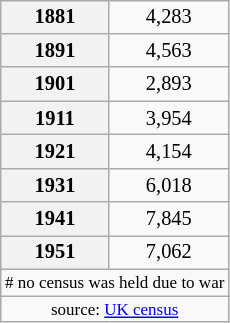<table class="wikitable" style="float:left; font-size:85%; margin-left:10px; margin-right:10px;">
<tr>
<th style="text-align:center;">1881</th>
<td style="text-align:center;">4,283</td>
</tr>
<tr>
<th style="text-align:center;">1891</th>
<td style="text-align:center;">4,563</td>
</tr>
<tr>
<th style="text-align:center;">1901</th>
<td style="text-align:center;">2,893</td>
</tr>
<tr>
<th style="text-align:center;">1911</th>
<td style="text-align:center;">3,954</td>
</tr>
<tr>
<th style="text-align:center;">1921</th>
<td style="text-align:center;">4,154</td>
</tr>
<tr>
<th style="text-align:center;">1931</th>
<td style="text-align:center;">6,018</td>
</tr>
<tr>
<th style="text-align:center;">1941</th>
<td style="text-align:center;">7,845</td>
</tr>
<tr>
<th style="text-align:center;">1951</th>
<td style="text-align:center;">7,062</td>
</tr>
<tr>
<td style="font-size:smaller" colspan=2># no census was held due to war</td>
</tr>
<tr>
<td colspan="2" style="font-size:smaller; text-align:center;">source: <a href='#'>UK census</a></td>
</tr>
</table>
